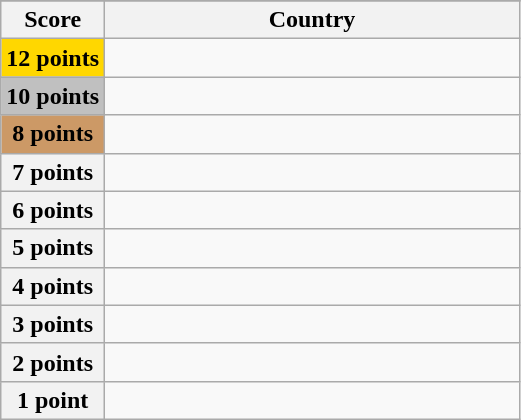<table class="wikitable">
<tr>
</tr>
<tr>
<th scope="col" width="20%">Score</th>
<th scope="col">Country</th>
</tr>
<tr>
<th scope="row" style="background:gold">12 points</th>
<td></td>
</tr>
<tr>
<th scope="row" style="background:silver">10 points</th>
<td></td>
</tr>
<tr>
<th scope="row" style="background:#CC9966">8 points</th>
<td></td>
</tr>
<tr>
<th scope="row">7 points</th>
<td></td>
</tr>
<tr>
<th scope="row">6 points</th>
<td></td>
</tr>
<tr>
<th scope="row">5 points</th>
<td></td>
</tr>
<tr>
<th scope="row">4 points</th>
<td></td>
</tr>
<tr>
<th scope="row">3 points</th>
<td></td>
</tr>
<tr>
<th scope="row">2 points</th>
<td></td>
</tr>
<tr>
<th scope="row">1 point</th>
<td></td>
</tr>
</table>
